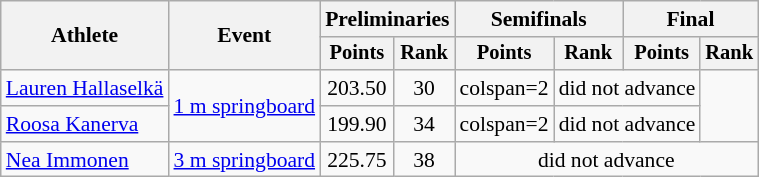<table class=wikitable style="font-size:90%;">
<tr>
<th rowspan="2">Athlete</th>
<th rowspan="2">Event</th>
<th colspan="2">Preliminaries</th>
<th colspan="2">Semifinals</th>
<th colspan="2">Final</th>
</tr>
<tr style="font-size:95%">
<th>Points</th>
<th>Rank</th>
<th>Points</th>
<th>Rank</th>
<th>Points</th>
<th>Rank</th>
</tr>
<tr align=center>
<td align=left><a href='#'>Lauren Hallaselkä</a></td>
<td align=left rowspan=2><a href='#'>1 m springboard</a></td>
<td>203.50</td>
<td>30</td>
<td>colspan=2 </td>
<td colspan=2>did not advance</td>
</tr>
<tr align=center>
<td align=left><a href='#'>Roosa Kanerva</a></td>
<td>199.90</td>
<td>34</td>
<td>colspan=2 </td>
<td colspan=2>did not advance</td>
</tr>
<tr align=center>
<td align=left><a href='#'>Nea Immonen</a></td>
<td align=left><a href='#'>3 m springboard</a></td>
<td>225.75</td>
<td>38</td>
<td colspan=4>did not advance</td>
</tr>
</table>
